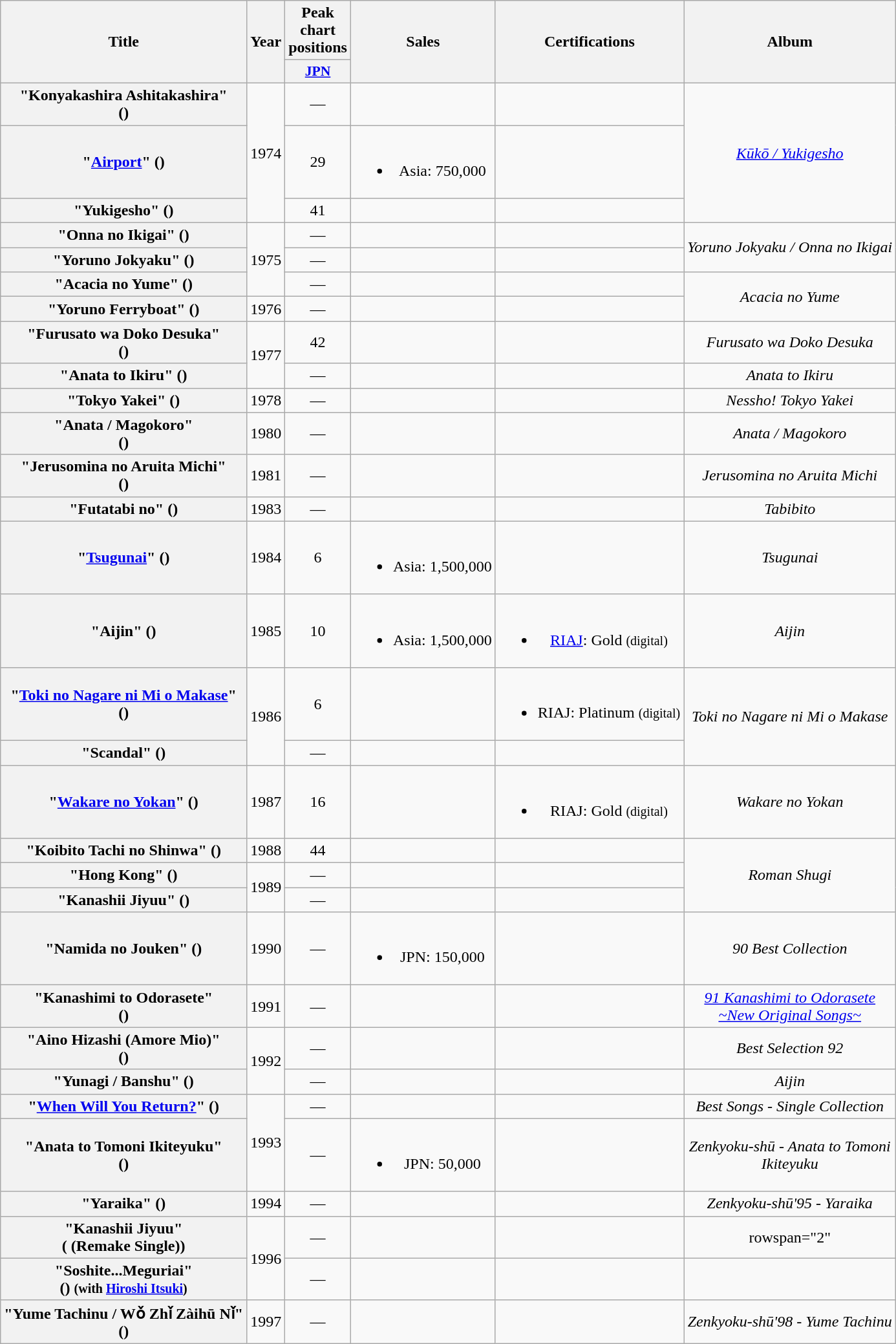<table class="wikitable plainrowheaders" style="text-align:center;">
<tr>
<th rowspan="2" scope="col">Title</th>
<th rowspan="2" scope="col">Year</th>
<th scope="col">Peak chart positions</th>
<th rowspan="2">Sales</th>
<th rowspan="2">Certifications</th>
<th rowspan="2" scope="col">Album</th>
</tr>
<tr>
<th scope="col" style="width:3em;font-size:90%;"><a href='#'>JPN</a><br></th>
</tr>
<tr>
<th scope="row">"Konyakashira Ashitakashira"<br>()</th>
<td rowspan="3">1974</td>
<td>—</td>
<td></td>
<td></td>
<td rowspan="3"><em><a href='#'>Kūkō / Yukigesho</a></em></td>
</tr>
<tr>
<th scope="row">"<a href='#'>Airport</a>" ()</th>
<td>29</td>
<td><br><ul><li>Asia: 750,000</li></ul></td>
<td></td>
</tr>
<tr>
<th scope="row">"Yukigesho" ()</th>
<td>41</td>
<td></td>
<td></td>
</tr>
<tr>
<th scope="row">"Onna no Ikigai" ()</th>
<td rowspan="3">1975</td>
<td>—</td>
<td></td>
<td></td>
<td rowspan="2"><em>Yoruno Jokyaku / Onna no Ikigai</em></td>
</tr>
<tr>
<th scope="row">"Yoruno Jokyaku" ()</th>
<td>—</td>
<td></td>
<td></td>
</tr>
<tr>
<th scope="row">"Acacia no Yume" ()</th>
<td>—</td>
<td></td>
<td></td>
<td rowspan="2"><em>Acacia no Yume</em></td>
</tr>
<tr>
<th scope="row">"Yoruno Ferryboat" ()</th>
<td>1976</td>
<td>—</td>
<td></td>
<td></td>
</tr>
<tr>
<th scope="row">"Furusato wa Doko Desuka"<br>()</th>
<td rowspan="2">1977</td>
<td>42</td>
<td></td>
<td></td>
<td><em>Furusato wa Doko Desuka</em></td>
</tr>
<tr>
<th scope="row">"Anata to Ikiru" ()</th>
<td>—</td>
<td></td>
<td></td>
<td><em>Anata to Ikiru</em></td>
</tr>
<tr>
<th scope="row">"Tokyo Yakei" ()</th>
<td>1978</td>
<td>—</td>
<td></td>
<td></td>
<td><em>Nessho! Tokyo Yakei</em></td>
</tr>
<tr>
<th scope="row">"Anata / Magokoro"<br>()</th>
<td>1980</td>
<td>—</td>
<td></td>
<td></td>
<td><em>Anata / Magokoro</em></td>
</tr>
<tr>
<th scope="row">"Jerusomina no Aruita Michi"<br>()</th>
<td>1981</td>
<td>—</td>
<td></td>
<td></td>
<td><em>Jerusomina no Aruita Michi</em></td>
</tr>
<tr>
<th scope="row">"Futatabi no" ()</th>
<td>1983</td>
<td>—</td>
<td></td>
<td></td>
<td><em>Tabibito</em></td>
</tr>
<tr>
<th scope="row">"<a href='#'>Tsugunai</a>" ()</th>
<td>1984</td>
<td>6</td>
<td><br><ul><li>Asia: 1,500,000</li></ul></td>
<td></td>
<td><em>Tsugunai</em></td>
</tr>
<tr>
<th scope="row">"Aijin" ()</th>
<td>1985</td>
<td>10</td>
<td><br><ul><li>Asia: 1,500,000</li></ul></td>
<td><br><ul><li><a href='#'>RIAJ</a>: Gold <small>(digital)</small></li></ul></td>
<td><em>Aijin</em></td>
</tr>
<tr>
<th scope="row">"<a href='#'>Toki no Nagare ni Mi o Makase</a>"<br>()</th>
<td rowspan="2">1986</td>
<td>6</td>
<td></td>
<td><br><ul><li>RIAJ: Platinum <small>(digital)</small></li></ul></td>
<td rowspan="2"><em>Toki no Nagare ni Mi o Makase</em></td>
</tr>
<tr>
<th scope="row">"Scandal" ()</th>
<td>—</td>
<td></td>
<td></td>
</tr>
<tr>
<th scope="row">"<a href='#'>Wakare no Yokan</a>" ()</th>
<td>1987</td>
<td>16</td>
<td></td>
<td><br><ul><li>RIAJ: Gold <small>(digital)</small></li></ul></td>
<td><em>Wakare no Yokan</em></td>
</tr>
<tr>
<th scope="row">"Koibito Tachi no Shinwa" ()</th>
<td>1988</td>
<td>44</td>
<td></td>
<td></td>
<td rowspan="3"><em>Roman Shugi</em></td>
</tr>
<tr>
<th scope="row">"Hong Kong" ()</th>
<td rowspan="2">1989</td>
<td>—</td>
<td></td>
<td></td>
</tr>
<tr>
<th scope="row">"Kanashii Jiyuu" ()</th>
<td>—</td>
<td></td>
<td></td>
</tr>
<tr>
<th scope="row">"Namida no Jouken" ()</th>
<td>1990</td>
<td>—</td>
<td><br><ul><li>JPN: 150,000</li></ul></td>
<td></td>
<td><em>90 Best Collection</em></td>
</tr>
<tr>
<th scope="row">"Kanashimi to Odorasete"<br>()</th>
<td>1991</td>
<td>—</td>
<td></td>
<td></td>
<td><em><a href='#'>91 Kanashimi to Odorasete<br>~New Original Songs~</a></em></td>
</tr>
<tr>
<th scope="row">"Aino Hizashi (Amore Mio)"<br>()</th>
<td rowspan="2">1992</td>
<td>—</td>
<td></td>
<td></td>
<td><em>Best Selection 92</em></td>
</tr>
<tr>
<th scope="row">"Yunagi / Banshu" ()</th>
<td>—</td>
<td></td>
<td></td>
<td><em>Aijin</em></td>
</tr>
<tr>
<th scope="row">"<a href='#'>When Will You Return?</a>" ()</th>
<td rowspan="2">1993</td>
<td>—</td>
<td></td>
<td></td>
<td><em>Best Songs - Single Collection</em></td>
</tr>
<tr>
<th scope="row">"Anata to Tomoni Ikiteyuku"<br>()</th>
<td>—</td>
<td><br><ul><li>JPN: 50,000</li></ul></td>
<td></td>
<td><em>Zenkyoku-shū - Anata to Tomoni<br>Ikiteyuku</em></td>
</tr>
<tr>
<th scope="row">"Yaraika" ()</th>
<td>1994</td>
<td>—</td>
<td></td>
<td></td>
<td><em>Zenkyoku-shū'95 - Yaraika</em></td>
</tr>
<tr>
<th scope="row">"Kanashii Jiyuu" <br>( (Remake Single))</th>
<td rowspan="2">1996</td>
<td>—</td>
<td></td>
<td></td>
<td>rowspan="2" </td>
</tr>
<tr>
<th scope="row">"Soshite...Meguriai"<br>() <small>(with <a href='#'>Hiroshi Itsuki</a>)</small></th>
<td>—</td>
<td></td>
<td></td>
</tr>
<tr>
<th scope="row">"Yume Tachinu / Wǒ Zhǐ Zàihū Nǐ"<br>()</th>
<td>1997</td>
<td>—</td>
<td></td>
<td></td>
<td><em>Zenkyoku-shū'98 - Yume Tachinu</em></td>
</tr>
</table>
